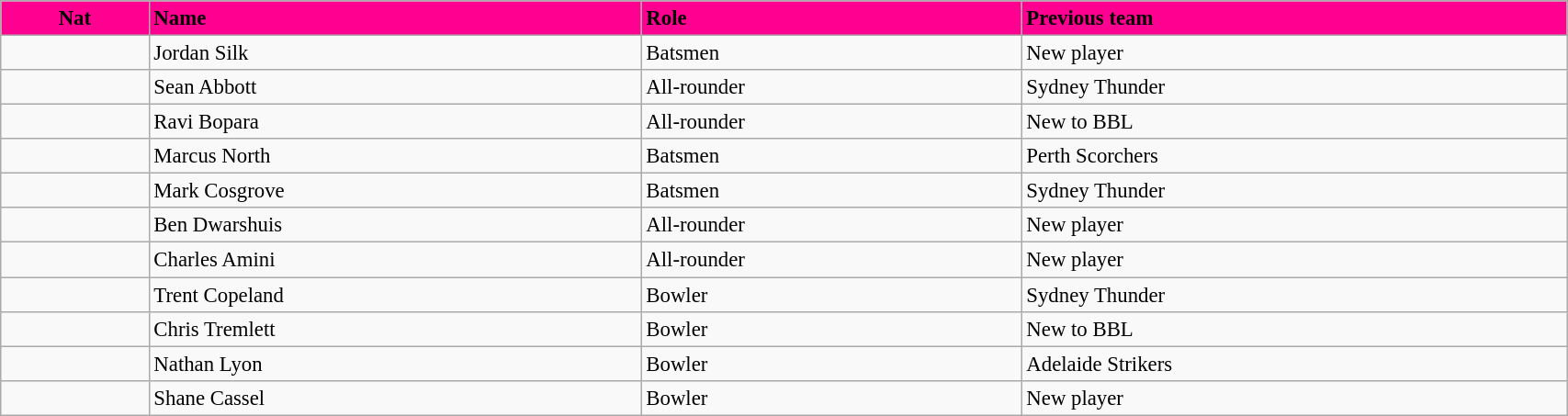<table class="wikitable"  style="font-size:95%; width:90%;">
<tr>
<th style="background:#ff0090; color:black; text-align:center;">Nat</th>
<th style="background:#ff0090; color:black; text-align:left;">Name</th>
<th style="background:#ff0090; color:black; text-align:left;">Role</th>
<th style="background:#ff0090; color:black; text-align:left;">Previous team</th>
</tr>
<tr>
<td style="text-align:center"></td>
<td>Jordan Silk</td>
<td>Batsmen</td>
<td>New player</td>
</tr>
<tr>
<td style="text-align:center"></td>
<td>Sean Abbott</td>
<td>All-rounder</td>
<td>Sydney Thunder</td>
</tr>
<tr>
<td style="text-align:center"></td>
<td>Ravi Bopara</td>
<td>All-rounder</td>
<td>New to BBL</td>
</tr>
<tr>
<td style="text-align:center"></td>
<td>Marcus North</td>
<td>Batsmen</td>
<td>Perth Scorchers</td>
</tr>
<tr>
<td style="text-align:center"></td>
<td>Mark Cosgrove</td>
<td>Batsmen</td>
<td>Sydney Thunder</td>
</tr>
<tr>
<td style="text-align:center"></td>
<td>Ben Dwarshuis</td>
<td>All-rounder</td>
<td>New player</td>
</tr>
<tr>
<td style="text-align:center"></td>
<td>Charles Amini</td>
<td>All-rounder</td>
<td>New player</td>
</tr>
<tr>
<td style="text-align:center"></td>
<td>Trent Copeland</td>
<td>Bowler</td>
<td>Sydney Thunder</td>
</tr>
<tr>
<td style="text-align:center"></td>
<td>Chris Tremlett</td>
<td>Bowler</td>
<td>New to BBL</td>
</tr>
<tr>
<td style="text-align:center"></td>
<td>Nathan Lyon</td>
<td>Bowler</td>
<td>Adelaide Strikers</td>
</tr>
<tr>
<td style="text-align:center"></td>
<td>Shane Cassel</td>
<td>Bowler</td>
<td>New player</td>
</tr>
</table>
